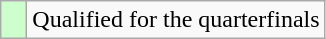<table class="wikitable">
<tr>
<td width=10px bgcolor="#ccffcc"></td>
<td>Qualified for the quarterfinals</td>
</tr>
</table>
